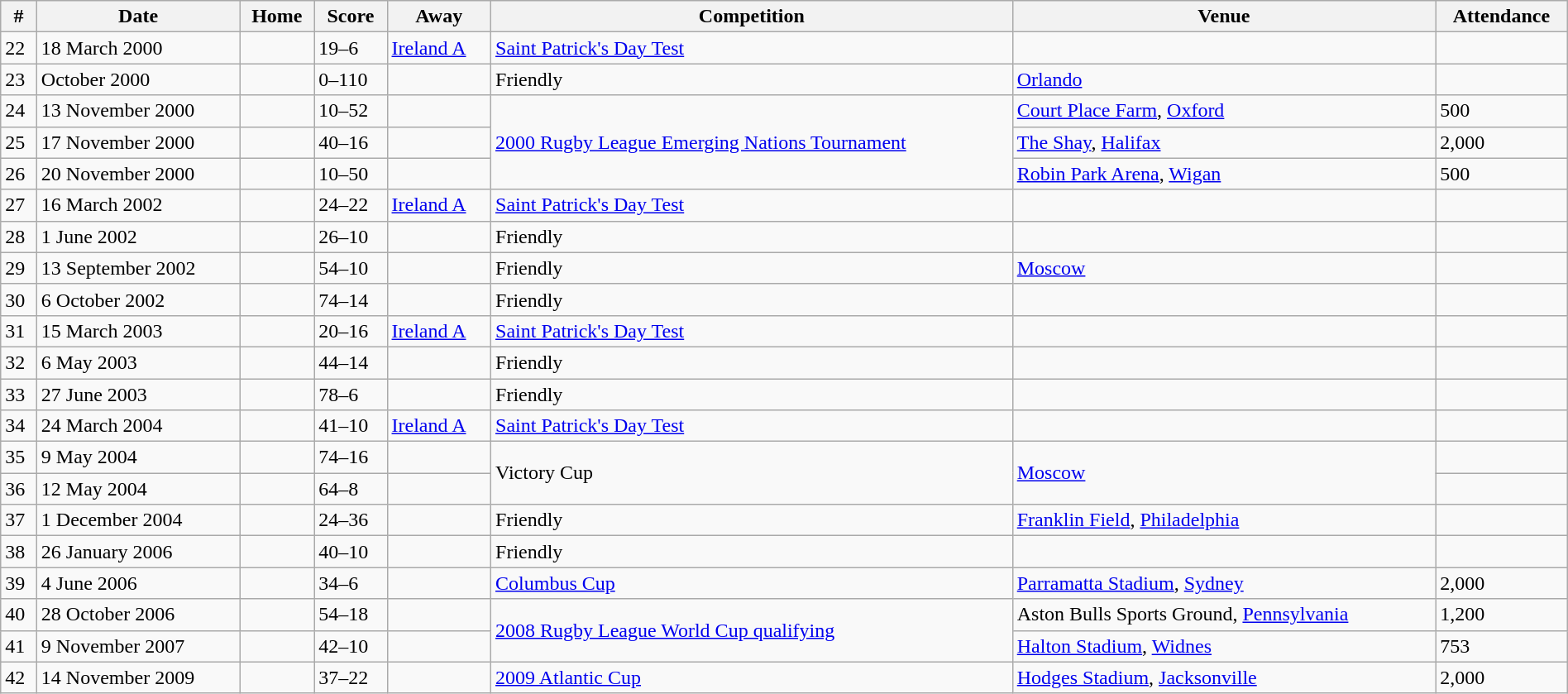<table class="wikitable" width=100%>
<tr bgcolor#bdb76b>
<th>#</th>
<th>Date</th>
<th>Home</th>
<th>Score</th>
<th>Away</th>
<th>Competition</th>
<th>Venue</th>
<th>Attendance</th>
</tr>
<tr>
<td>22</td>
<td>18 March 2000</td>
<td></td>
<td>19–6</td>
<td> <a href='#'>Ireland A</a></td>
<td><a href='#'>Saint Patrick's Day Test</a></td>
<td></td>
<td></td>
</tr>
<tr>
<td>23</td>
<td>October 2000</td>
<td></td>
<td>0–110</td>
<td></td>
<td>Friendly</td>
<td> <a href='#'>Orlando</a></td>
<td></td>
</tr>
<tr>
<td>24</td>
<td>13 November 2000</td>
<td></td>
<td>10–52</td>
<td></td>
<td rowspan=3><a href='#'>2000 Rugby League Emerging Nations Tournament</a></td>
<td> <a href='#'>Court Place Farm</a>, <a href='#'>Oxford</a></td>
<td>500</td>
</tr>
<tr>
<td>25</td>
<td>17 November 2000</td>
<td></td>
<td>40–16</td>
<td></td>
<td> <a href='#'>The Shay</a>, <a href='#'>Halifax</a></td>
<td>2,000</td>
</tr>
<tr>
<td>26</td>
<td>20 November 2000</td>
<td></td>
<td>10–50</td>
<td></td>
<td> <a href='#'>Robin Park Arena</a>, <a href='#'>Wigan</a></td>
<td>500</td>
</tr>
<tr>
<td>27</td>
<td>16 March 2002</td>
<td></td>
<td>24–22</td>
<td> <a href='#'>Ireland A</a></td>
<td><a href='#'>Saint Patrick's Day Test</a></td>
<td></td>
<td></td>
</tr>
<tr>
<td>28</td>
<td>1 June 2002</td>
<td></td>
<td>26–10</td>
<td></td>
<td>Friendly</td>
<td></td>
<td></td>
</tr>
<tr>
<td>29</td>
<td>13 September 2002</td>
<td></td>
<td>54–10</td>
<td></td>
<td>Friendly</td>
<td> <a href='#'>Moscow</a></td>
<td></td>
</tr>
<tr>
<td>30</td>
<td>6 October 2002</td>
<td></td>
<td>74–14</td>
<td></td>
<td>Friendly</td>
<td></td>
<td></td>
</tr>
<tr>
<td>31</td>
<td>15 March 2003</td>
<td></td>
<td>20–16</td>
<td><a href='#'>Ireland A</a></td>
<td><a href='#'>Saint Patrick's Day Test</a></td>
<td></td>
<td></td>
</tr>
<tr>
<td>32</td>
<td>6 May 2003</td>
<td></td>
<td>44–14</td>
<td></td>
<td>Friendly</td>
<td></td>
<td></td>
</tr>
<tr>
<td>33</td>
<td>27 June 2003</td>
<td></td>
<td>78–6</td>
<td></td>
<td>Friendly</td>
<td></td>
<td></td>
</tr>
<tr>
<td>34</td>
<td>24 March 2004</td>
<td></td>
<td>41–10</td>
<td> <a href='#'>Ireland A</a></td>
<td><a href='#'>Saint Patrick's Day Test</a></td>
<td></td>
<td></td>
</tr>
<tr>
<td>35</td>
<td>9 May 2004</td>
<td></td>
<td>74–16</td>
<td></td>
<td rowspan=2>Victory Cup</td>
<td rowspan=2> <a href='#'>Moscow</a></td>
<td></td>
</tr>
<tr>
<td>36</td>
<td>12 May 2004</td>
<td></td>
<td>64–8</td>
<td></td>
<td></td>
</tr>
<tr>
<td>37</td>
<td>1 December 2004</td>
<td></td>
<td>24–36</td>
<td></td>
<td>Friendly</td>
<td> <a href='#'>Franklin Field</a>, <a href='#'>Philadelphia</a></td>
<td></td>
</tr>
<tr>
<td>38</td>
<td>26 January 2006</td>
<td></td>
<td>40–10</td>
<td></td>
<td>Friendly</td>
<td></td>
<td></td>
</tr>
<tr>
<td>39</td>
<td>4 June 2006</td>
<td></td>
<td>34–6</td>
<td></td>
<td><a href='#'>Columbus Cup</a></td>
<td> <a href='#'>Parramatta Stadium</a>, <a href='#'>Sydney</a></td>
<td>2,000</td>
</tr>
<tr>
<td>40</td>
<td>28 October 2006</td>
<td></td>
<td>54–18</td>
<td></td>
<td rowspan=2><a href='#'>2008 Rugby League World Cup qualifying</a></td>
<td> Aston Bulls Sports Ground, <a href='#'>Pennsylvania</a></td>
<td>1,200</td>
</tr>
<tr>
<td>41</td>
<td>9 November 2007</td>
<td></td>
<td>42–10</td>
<td></td>
<td> <a href='#'>Halton Stadium</a>, <a href='#'>Widnes</a></td>
<td>753</td>
</tr>
<tr>
<td>42</td>
<td>14 November 2009</td>
<td></td>
<td>37–22</td>
<td></td>
<td><a href='#'>2009 Atlantic Cup</a></td>
<td> <a href='#'>Hodges Stadium</a>, <a href='#'>Jacksonville</a></td>
<td>2,000</td>
</tr>
</table>
